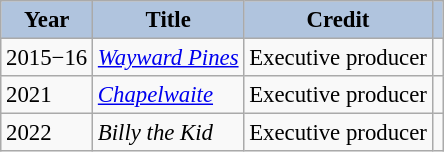<table class="wikitable" style="font-size:95%;">
<tr>
<th style="background:#B0C4DE;">Year</th>
<th style="background:#B0C4DE;">Title</th>
<th style="background:#B0C4DE;">Credit</th>
<th style="background:#B0C4DE;"></th>
</tr>
<tr>
<td>2015−16</td>
<td><em><a href='#'>Wayward Pines</a></em></td>
<td>Executive producer</td>
<td></td>
</tr>
<tr>
<td>2021</td>
<td><em><a href='#'>Chapelwaite</a></em></td>
<td>Executive producer</td>
<td></td>
</tr>
<tr>
<td>2022</td>
<td><em>Billy the Kid</em></td>
<td>Executive producer</td>
<td></td>
</tr>
</table>
